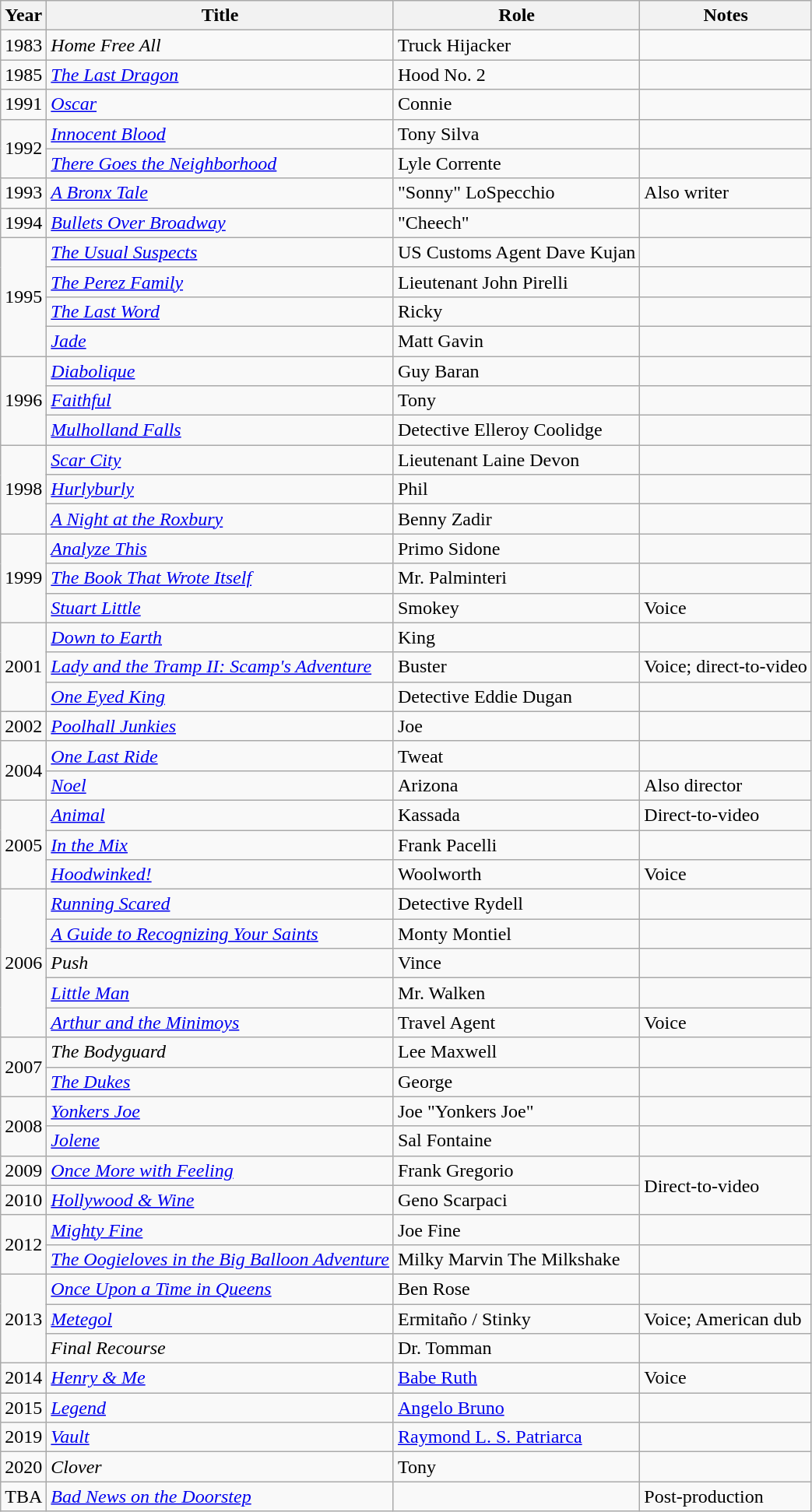<table class="wikitable sortable">
<tr>
<th>Year</th>
<th>Title</th>
<th>Role</th>
<th>Notes</th>
</tr>
<tr>
<td>1983</td>
<td><em>Home Free All</em></td>
<td>Truck Hijacker</td>
<td></td>
</tr>
<tr>
<td>1985</td>
<td><em><a href='#'>The Last Dragon</a></em></td>
<td>Hood No. 2</td>
<td></td>
</tr>
<tr>
<td>1991</td>
<td><em><a href='#'>Oscar</a></em></td>
<td>Connie</td>
<td></td>
</tr>
<tr>
<td rowspan="2">1992</td>
<td><em><a href='#'>Innocent Blood</a></em></td>
<td>Tony Silva</td>
<td></td>
</tr>
<tr>
<td><em><a href='#'>There Goes the Neighborhood</a></em></td>
<td>Lyle Corrente</td>
<td></td>
</tr>
<tr>
<td>1993</td>
<td><em><a href='#'>A Bronx Tale</a></em></td>
<td>"Sonny" LoSpecchio</td>
<td>Also writer</td>
</tr>
<tr>
<td>1994</td>
<td><em><a href='#'>Bullets Over Broadway</a></em></td>
<td>"Cheech"</td>
<td></td>
</tr>
<tr>
<td rowspan="4">1995</td>
<td><em><a href='#'>The Usual Suspects</a></em></td>
<td>US Customs Agent Dave Kujan</td>
<td></td>
</tr>
<tr>
<td><em><a href='#'>The Perez Family</a></em></td>
<td>Lieutenant John Pirelli</td>
<td></td>
</tr>
<tr>
<td><em><a href='#'>The Last Word</a></em></td>
<td>Ricky</td>
<td></td>
</tr>
<tr>
<td><em><a href='#'>Jade</a></em></td>
<td>Matt Gavin</td>
<td></td>
</tr>
<tr>
<td rowspan="3">1996</td>
<td><em><a href='#'>Diabolique</a></em></td>
<td>Guy Baran</td>
<td></td>
</tr>
<tr>
<td><em><a href='#'>Faithful</a></em></td>
<td>Tony</td>
<td></td>
</tr>
<tr>
<td><em><a href='#'>Mulholland Falls</a></em></td>
<td>Detective Elleroy Coolidge</td>
<td></td>
</tr>
<tr>
<td rowspan="3">1998</td>
<td><em><a href='#'>Scar City</a></em></td>
<td>Lieutenant Laine Devon</td>
<td></td>
</tr>
<tr>
<td><em><a href='#'>Hurlyburly</a></em></td>
<td>Phil</td>
<td></td>
</tr>
<tr>
<td><em><a href='#'>A Night at the Roxbury</a></em></td>
<td>Benny Zadir</td>
<td></td>
</tr>
<tr>
<td rowspan="3">1999</td>
<td><em><a href='#'>Analyze This</a></em></td>
<td>Primo Sidone</td>
<td></td>
</tr>
<tr>
<td><em><a href='#'>The Book That Wrote Itself</a></em></td>
<td>Mr. Palminteri</td>
<td></td>
</tr>
<tr>
<td><em><a href='#'>Stuart Little</a></em></td>
<td>Smokey</td>
<td>Voice</td>
</tr>
<tr>
<td rowspan="3">2001</td>
<td><em><a href='#'>Down to Earth</a></em></td>
<td>King</td>
<td></td>
</tr>
<tr>
<td><em><a href='#'>Lady and the Tramp II: Scamp's Adventure</a></em></td>
<td>Buster</td>
<td>Voice; direct-to-video</td>
</tr>
<tr>
<td><em><a href='#'>One Eyed King</a></em></td>
<td>Detective Eddie Dugan</td>
<td></td>
</tr>
<tr>
<td>2002</td>
<td><em><a href='#'>Poolhall Junkies</a></em></td>
<td>Joe</td>
<td></td>
</tr>
<tr>
<td rowspan="2">2004</td>
<td><em><a href='#'>One Last Ride</a></em></td>
<td>Tweat</td>
<td></td>
</tr>
<tr>
<td><em><a href='#'>Noel</a></em></td>
<td>Arizona</td>
<td>Also director</td>
</tr>
<tr>
<td rowspan="3">2005</td>
<td><em><a href='#'>Animal</a></em></td>
<td>Kassada</td>
<td>Direct-to-video</td>
</tr>
<tr>
<td><em><a href='#'>In the Mix</a></em></td>
<td>Frank Pacelli</td>
<td></td>
</tr>
<tr>
<td><em><a href='#'>Hoodwinked!</a></em></td>
<td>Woolworth</td>
<td>Voice</td>
</tr>
<tr>
<td rowspan="5">2006</td>
<td><em><a href='#'>Running Scared</a></em></td>
<td>Detective Rydell</td>
<td></td>
</tr>
<tr>
<td><em><a href='#'>A Guide to Recognizing Your Saints</a></em></td>
<td>Monty Montiel</td>
<td></td>
</tr>
<tr>
<td><em>Push</em></td>
<td>Vince</td>
<td></td>
</tr>
<tr>
<td><em><a href='#'>Little Man</a></em></td>
<td>Mr. Walken</td>
<td></td>
</tr>
<tr>
<td><em><a href='#'>Arthur and the Minimoys</a></em></td>
<td>Travel Agent</td>
<td>Voice</td>
</tr>
<tr>
<td rowspan="2">2007</td>
<td><em>The Bodyguard</em></td>
<td>Lee Maxwell</td>
<td></td>
</tr>
<tr>
<td><em><a href='#'>The Dukes</a></em></td>
<td>George</td>
<td></td>
</tr>
<tr>
<td rowspan="2">2008</td>
<td><em><a href='#'>Yonkers Joe</a></em></td>
<td>Joe "Yonkers Joe"</td>
<td></td>
</tr>
<tr>
<td><em><a href='#'>Jolene</a></em></td>
<td>Sal Fontaine</td>
<td></td>
</tr>
<tr>
<td>2009</td>
<td><em><a href='#'>Once More with Feeling</a></em></td>
<td>Frank Gregorio</td>
<td rowspan="2">Direct-to-video</td>
</tr>
<tr>
<td>2010</td>
<td><em><a href='#'>Hollywood & Wine</a></em></td>
<td>Geno Scarpaci</td>
</tr>
<tr>
<td rowspan="2">2012</td>
<td><em><a href='#'>Mighty Fine</a></em></td>
<td>Joe Fine</td>
<td></td>
</tr>
<tr>
<td><em><a href='#'>The Oogieloves in the Big Balloon Adventure</a></em></td>
<td>Milky Marvin The Milkshake</td>
<td></td>
</tr>
<tr>
<td rowspan="3">2013</td>
<td><em><a href='#'>Once Upon a Time in Queens</a></em></td>
<td>Ben Rose</td>
<td></td>
</tr>
<tr>
<td><em><a href='#'>Metegol</a></em></td>
<td>Ermitaño / Stinky</td>
<td>Voice; American dub</td>
</tr>
<tr>
<td><em>Final Recourse</em></td>
<td>Dr. Tomman</td>
<td></td>
</tr>
<tr>
<td>2014</td>
<td><em><a href='#'>Henry & Me</a></em></td>
<td><a href='#'>Babe Ruth</a></td>
<td>Voice</td>
</tr>
<tr>
<td>2015</td>
<td><em><a href='#'>Legend</a></em></td>
<td><a href='#'>Angelo Bruno</a></td>
<td></td>
</tr>
<tr>
<td>2019</td>
<td><em><a href='#'>Vault</a></em></td>
<td><a href='#'>Raymond L. S. Patriarca</a></td>
<td></td>
</tr>
<tr>
<td>2020</td>
<td><em>Clover</em></td>
<td>Tony</td>
<td></td>
</tr>
<tr>
<td>TBA</td>
<td><em><a href='#'>Bad News on the Doorstep</a></em></td>
<td></td>
<td>Post-production</td>
</tr>
</table>
